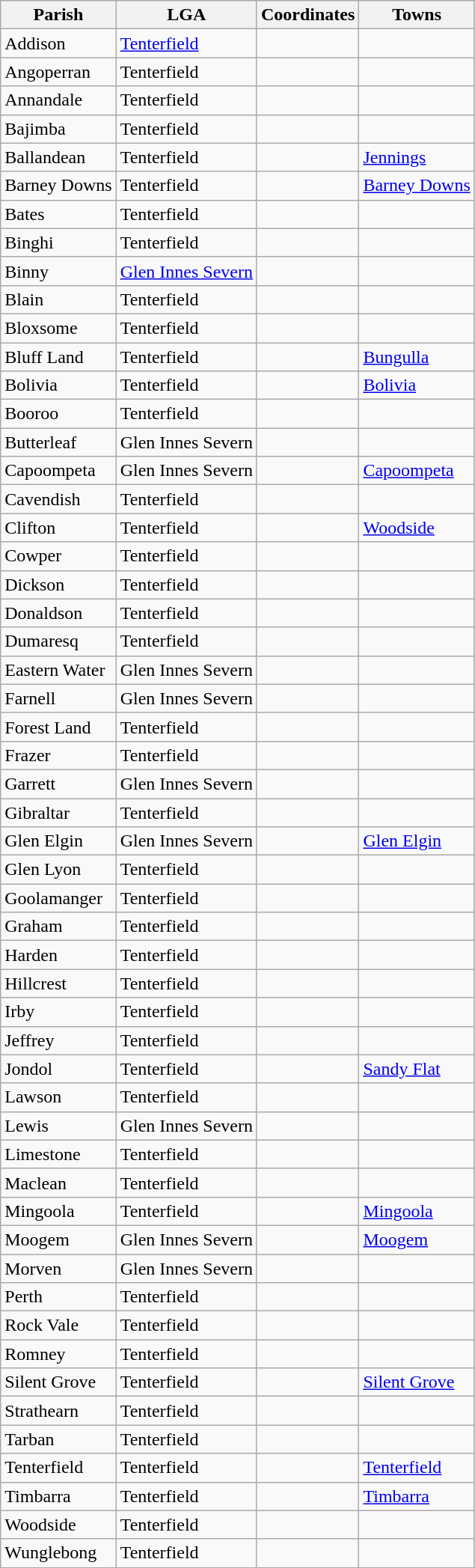<table class="wikitable sortable">
<tr>
<th>Parish</th>
<th>LGA</th>
<th>Coordinates</th>
<th>Towns</th>
</tr>
<tr>
<td>Addison</td>
<td><a href='#'>Tenterfield</a></td>
<td></td>
<td></td>
</tr>
<tr>
<td>Angoperran</td>
<td>Tenterfield</td>
<td></td>
<td></td>
</tr>
<tr>
<td>Annandale</td>
<td>Tenterfield</td>
<td></td>
<td></td>
</tr>
<tr>
<td>Bajimba</td>
<td>Tenterfield</td>
<td></td>
<td></td>
</tr>
<tr>
<td>Ballandean</td>
<td>Tenterfield</td>
<td></td>
<td><a href='#'>Jennings</a></td>
</tr>
<tr>
<td>Barney Downs</td>
<td>Tenterfield</td>
<td></td>
<td><a href='#'>Barney Downs</a></td>
</tr>
<tr>
<td>Bates</td>
<td>Tenterfield</td>
<td></td>
<td></td>
</tr>
<tr>
<td>Binghi</td>
<td>Tenterfield</td>
<td></td>
<td></td>
</tr>
<tr>
<td>Binny</td>
<td><a href='#'>Glen Innes Severn</a></td>
<td></td>
<td></td>
</tr>
<tr>
<td>Blain</td>
<td>Tenterfield</td>
<td></td>
<td></td>
</tr>
<tr>
<td>Bloxsome</td>
<td>Tenterfield</td>
<td></td>
<td></td>
</tr>
<tr>
<td>Bluff Land</td>
<td>Tenterfield</td>
<td></td>
<td><a href='#'>Bungulla</a></td>
</tr>
<tr>
<td>Bolivia</td>
<td>Tenterfield</td>
<td></td>
<td><a href='#'>Bolivia</a></td>
</tr>
<tr>
<td>Booroo</td>
<td>Tenterfield</td>
<td></td>
<td></td>
</tr>
<tr>
<td>Butterleaf</td>
<td>Glen Innes Severn</td>
<td></td>
<td></td>
</tr>
<tr>
<td>Capoompeta</td>
<td>Glen Innes Severn</td>
<td></td>
<td><a href='#'>Capoompeta</a></td>
</tr>
<tr>
<td>Cavendish</td>
<td>Tenterfield</td>
<td></td>
<td></td>
</tr>
<tr>
<td>Clifton</td>
<td>Tenterfield</td>
<td></td>
<td><a href='#'>Woodside</a></td>
</tr>
<tr>
<td>Cowper</td>
<td>Tenterfield</td>
<td></td>
<td></td>
</tr>
<tr>
<td>Dickson</td>
<td>Tenterfield</td>
<td></td>
<td></td>
</tr>
<tr>
<td>Donaldson</td>
<td>Tenterfield</td>
<td></td>
<td></td>
</tr>
<tr>
<td>Dumaresq</td>
<td>Tenterfield</td>
<td></td>
<td></td>
</tr>
<tr>
<td>Eastern Water</td>
<td>Glen Innes Severn</td>
<td></td>
<td></td>
</tr>
<tr>
<td>Farnell</td>
<td>Glen Innes Severn</td>
<td></td>
<td></td>
</tr>
<tr>
<td>Forest Land</td>
<td>Tenterfield</td>
<td></td>
<td></td>
</tr>
<tr>
<td>Frazer</td>
<td>Tenterfield</td>
<td></td>
<td></td>
</tr>
<tr>
<td>Garrett</td>
<td>Glen Innes Severn</td>
<td></td>
<td></td>
</tr>
<tr>
<td>Gibraltar</td>
<td>Tenterfield</td>
<td></td>
<td></td>
</tr>
<tr>
<td>Glen Elgin</td>
<td>Glen Innes Severn</td>
<td></td>
<td><a href='#'>Glen Elgin</a></td>
</tr>
<tr>
<td>Glen Lyon</td>
<td>Tenterfield</td>
<td></td>
<td></td>
</tr>
<tr>
<td>Goolamanger</td>
<td>Tenterfield</td>
<td></td>
<td></td>
</tr>
<tr>
<td>Graham</td>
<td>Tenterfield</td>
<td></td>
<td></td>
</tr>
<tr>
<td>Harden</td>
<td>Tenterfield</td>
<td></td>
<td></td>
</tr>
<tr>
<td>Hillcrest</td>
<td>Tenterfield</td>
<td></td>
<td></td>
</tr>
<tr>
<td>Irby</td>
<td>Tenterfield</td>
<td></td>
<td></td>
</tr>
<tr>
<td>Jeffrey</td>
<td>Tenterfield</td>
<td></td>
<td></td>
</tr>
<tr>
<td>Jondol</td>
<td>Tenterfield</td>
<td></td>
<td><a href='#'>Sandy Flat</a></td>
</tr>
<tr>
<td>Lawson</td>
<td>Tenterfield</td>
<td></td>
<td></td>
</tr>
<tr>
<td>Lewis</td>
<td>Glen Innes Severn</td>
<td></td>
<td></td>
</tr>
<tr>
<td>Limestone</td>
<td>Tenterfield</td>
<td></td>
<td></td>
</tr>
<tr>
<td>Maclean</td>
<td>Tenterfield</td>
<td></td>
<td></td>
</tr>
<tr>
<td>Mingoola</td>
<td>Tenterfield</td>
<td></td>
<td><a href='#'>Mingoola</a></td>
</tr>
<tr>
<td>Moogem</td>
<td>Glen Innes Severn</td>
<td></td>
<td><a href='#'>Moogem</a></td>
</tr>
<tr>
<td>Morven</td>
<td>Glen Innes Severn</td>
<td></td>
<td></td>
</tr>
<tr>
<td>Perth</td>
<td>Tenterfield</td>
<td></td>
<td></td>
</tr>
<tr>
<td>Rock Vale</td>
<td>Tenterfield</td>
<td></td>
<td></td>
</tr>
<tr>
<td>Romney</td>
<td>Tenterfield</td>
<td></td>
<td></td>
</tr>
<tr>
<td>Silent Grove</td>
<td>Tenterfield</td>
<td></td>
<td><a href='#'>Silent Grove</a></td>
</tr>
<tr>
<td>Strathearn</td>
<td>Tenterfield</td>
<td></td>
<td></td>
</tr>
<tr>
<td>Tarban</td>
<td>Tenterfield</td>
<td></td>
<td></td>
</tr>
<tr>
<td>Tenterfield</td>
<td>Tenterfield</td>
<td></td>
<td><a href='#'>Tenterfield</a></td>
</tr>
<tr>
<td>Timbarra</td>
<td>Tenterfield</td>
<td></td>
<td><a href='#'>Timbarra</a></td>
</tr>
<tr>
<td>Woodside</td>
<td>Tenterfield</td>
<td></td>
<td></td>
</tr>
<tr>
<td>Wunglebong</td>
<td>Tenterfield</td>
<td></td>
<td></td>
</tr>
</table>
